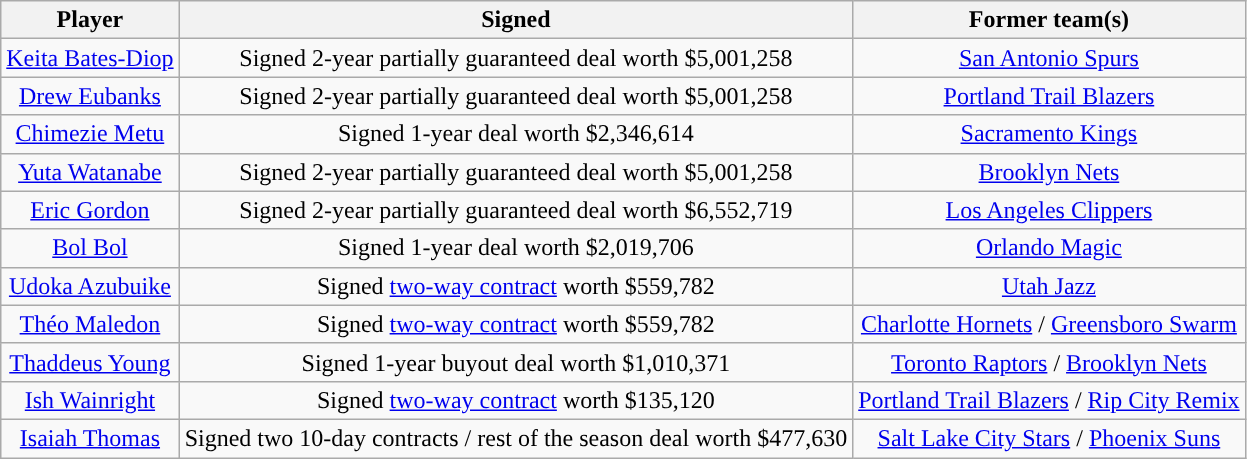<table class="wikitable sortable sortable">
<tr>
<th>Player</th>
<th>Signed</th>
<th>Former team(s)</th>
</tr>
<tr style="text-align: center">
<td><a href='#'>Keita Bates-Diop</a></td>
<td>Signed 2-year partially guaranteed deal worth $5,001,258</td>
<td><a href='#'>San Antonio Spurs</a></td>
</tr>
<tr style="text-align: center">
<td><a href='#'>Drew Eubanks</a></td>
<td>Signed 2-year partially guaranteed deal worth $5,001,258</td>
<td><a href='#'>Portland Trail Blazers</a></td>
</tr>
<tr style="text-align: center">
<td><a href='#'>Chimezie Metu</a></td>
<td>Signed 1-year deal worth $2,346,614</td>
<td><a href='#'>Sacramento Kings</a></td>
</tr>
<tr style="text-align: center">
<td><a href='#'>Yuta Watanabe</a></td>
<td>Signed 2-year partially guaranteed deal worth $5,001,258</td>
<td><a href='#'>Brooklyn Nets</a></td>
</tr>
<tr style="text-align: center">
<td><a href='#'>Eric Gordon</a></td>
<td>Signed 2-year partially guaranteed deal worth $6,552,719</td>
<td><a href='#'>Los Angeles Clippers</a></td>
</tr>
<tr style="text-align: center">
<td><a href='#'>Bol Bol</a></td>
<td>Signed 1-year deal worth $2,019,706</td>
<td><a href='#'>Orlando Magic</a></td>
</tr>
<tr style="text-align: center">
<td><a href='#'>Udoka Azubuike</a></td>
<td>Signed <a href='#'>two-way contract</a> worth $559,782</td>
<td><a href='#'>Utah Jazz</a></td>
</tr>
<tr style="text-align: center">
<td><a href='#'>Théo Maledon</a></td>
<td>Signed <a href='#'>two-way contract</a> worth $559,782</td>
<td><a href='#'>Charlotte Hornets</a> / <a href='#'>Greensboro Swarm</a></td>
</tr>
<tr style="text-align: center">
<td><a href='#'>Thaddeus Young</a></td>
<td>Signed 1-year buyout deal worth $1,010,371</td>
<td> <a href='#'>Toronto Raptors</a> / <a href='#'>Brooklyn Nets</a></td>
</tr>
<tr style="text-align: center">
<td><a href='#'>Ish Wainright</a></td>
<td>Signed <a href='#'>two-way contract</a> worth $135,120</td>
<td><a href='#'>Portland Trail Blazers</a> / <a href='#'>Rip City Remix</a></td>
</tr>
<tr style="text-align: center">
<td><a href='#'>Isaiah Thomas</a></td>
<td>Signed two 10-day contracts / rest of the season deal worth $477,630</td>
<td><a href='#'>Salt Lake City Stars</a> / <a href='#'>Phoenix Suns</a></td>
</tr>
</table>
